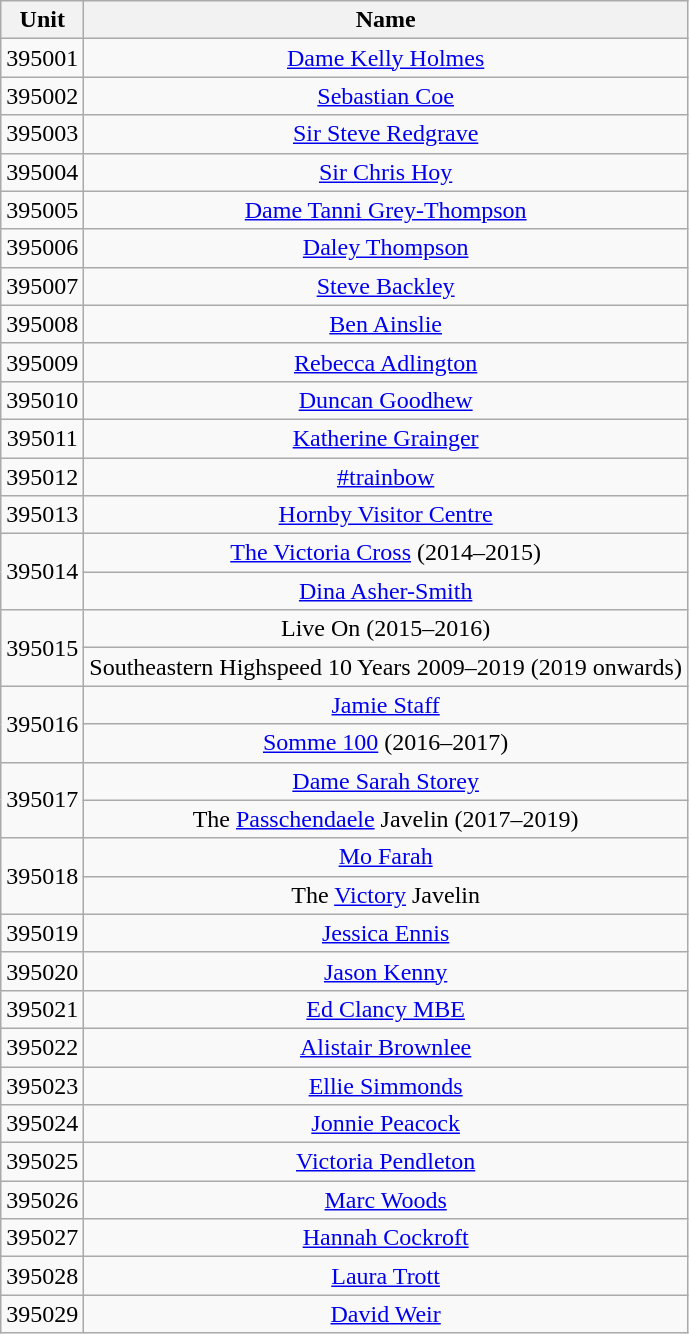<table class="wikitable">
<tr>
<th>Unit</th>
<th>Name</th>
</tr>
<tr>
<td align=center>395001</td>
<td align=center><a href='#'>Dame Kelly Holmes</a></td>
</tr>
<tr>
<td align=center>395002</td>
<td align=center><a href='#'>Sebastian Coe</a></td>
</tr>
<tr>
<td align=center>395003</td>
<td align=center><a href='#'>Sir Steve Redgrave</a></td>
</tr>
<tr>
<td align=center>395004</td>
<td align=center><a href='#'>Sir Chris Hoy</a></td>
</tr>
<tr>
<td align=center>395005</td>
<td align=center><a href='#'>Dame Tanni Grey-Thompson</a></td>
</tr>
<tr>
<td align=center>395006</td>
<td align=center><a href='#'>Daley Thompson</a></td>
</tr>
<tr>
<td align=center>395007</td>
<td align=center><a href='#'>Steve Backley</a></td>
</tr>
<tr>
<td align=center>395008</td>
<td align=center><a href='#'>Ben Ainslie</a></td>
</tr>
<tr>
<td align=center>395009</td>
<td align=center><a href='#'>Rebecca Adlington</a></td>
</tr>
<tr>
<td align=center>395010</td>
<td align=center><a href='#'>Duncan Goodhew</a></td>
</tr>
<tr>
<td align=center>395011</td>
<td align=center><a href='#'>Katherine Grainger</a></td>
</tr>
<tr>
<td align=center>395012</td>
<td align=center><a href='#'>#trainbow</a></td>
</tr>
<tr>
<td align=center>395013</td>
<td align=center><a href='#'>Hornby Visitor Centre</a></td>
</tr>
<tr>
<td rowspan=2 align=center>395014</td>
<td align=center><a href='#'>The Victoria Cross</a> (2014–2015)</td>
</tr>
<tr>
<td align=center><a href='#'>Dina Asher-Smith</a></td>
</tr>
<tr>
<td rowspan=2 align=center>395015</td>
<td align=center>Live On (2015–2016)</td>
</tr>
<tr>
<td align=center>Southeastern Highspeed 10 Years 2009–2019 (2019 onwards)</td>
</tr>
<tr>
<td rowspan=2 align=center>395016</td>
<td align=center><a href='#'>Jamie Staff</a></td>
</tr>
<tr>
<td align=center><a href='#'>Somme 100</a> (2016–2017)</td>
</tr>
<tr>
<td rowspan=2 align=center>395017</td>
<td align=center><a href='#'>Dame Sarah Storey</a></td>
</tr>
<tr>
<td align=center>The <a href='#'>Passchendaele</a> Javelin (2017–2019)</td>
</tr>
<tr>
<td rowspan=2 align=center>395018</td>
<td align=center><a href='#'>Mo Farah</a></td>
</tr>
<tr>
<td align=center>The <a href='#'>Victory</a> Javelin</td>
</tr>
<tr>
<td align=center>395019</td>
<td align=center><a href='#'>Jessica Ennis</a></td>
</tr>
<tr>
<td align=center>395020</td>
<td align=center><a href='#'>Jason Kenny</a></td>
</tr>
<tr>
<td align=center>395021</td>
<td align=center><a href='#'>Ed Clancy MBE</a></td>
</tr>
<tr>
<td align=center>395022</td>
<td align=center><a href='#'>Alistair Brownlee</a></td>
</tr>
<tr>
<td align=center>395023</td>
<td align=center><a href='#'>Ellie Simmonds</a></td>
</tr>
<tr>
<td align=center>395024</td>
<td align=center><a href='#'>Jonnie Peacock</a></td>
</tr>
<tr>
<td align=center>395025</td>
<td align=center><a href='#'>Victoria Pendleton</a></td>
</tr>
<tr>
<td align=center>395026</td>
<td align=center><a href='#'>Marc Woods</a></td>
</tr>
<tr>
<td align=center>395027</td>
<td align=center><a href='#'>Hannah Cockroft</a></td>
</tr>
<tr>
<td align=center>395028</td>
<td align=center><a href='#'>Laura Trott</a></td>
</tr>
<tr>
<td align=center>395029</td>
<td align=center><a href='#'>David Weir</a></td>
</tr>
</table>
